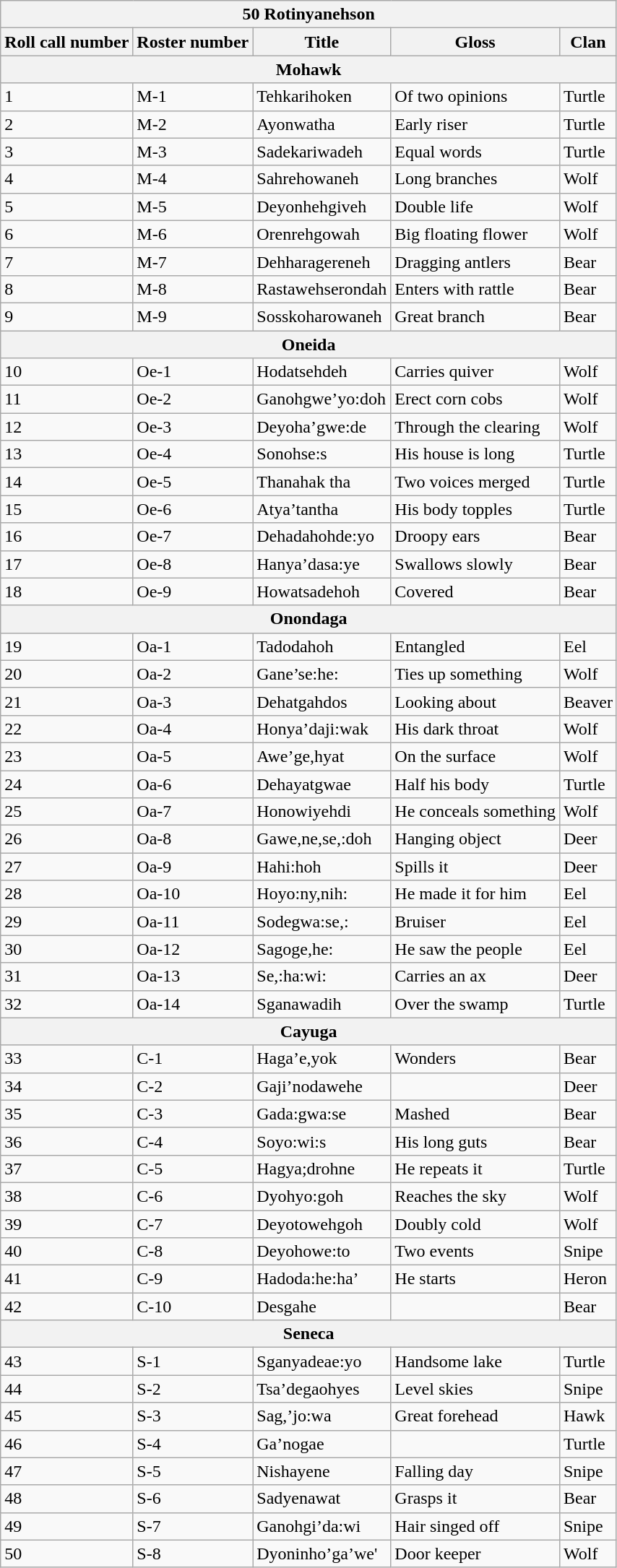<table class="wikitable">
<tr>
<th colspan="5">50 Rotinyanehson</th>
</tr>
<tr>
<th>Roll call number</th>
<th>Roster number</th>
<th>Title</th>
<th>Gloss</th>
<th>Clan</th>
</tr>
<tr>
<th colspan="5">Mohawk</th>
</tr>
<tr>
<td>1</td>
<td>M-1</td>
<td>Tehkarihoken</td>
<td>Of two opinions</td>
<td>Turtle</td>
</tr>
<tr>
<td>2</td>
<td>M-2</td>
<td>Ayonwatha</td>
<td>Early riser</td>
<td>Turtle</td>
</tr>
<tr>
<td>3</td>
<td>M-3</td>
<td>Sadekariwadeh</td>
<td>Equal words</td>
<td>Turtle</td>
</tr>
<tr>
<td>4</td>
<td>M-4</td>
<td>Sahrehowaneh</td>
<td>Long branches</td>
<td>Wolf</td>
</tr>
<tr>
<td>5</td>
<td>M-5</td>
<td>Deyonhehgiveh</td>
<td>Double life</td>
<td>Wolf</td>
</tr>
<tr>
<td>6</td>
<td>M-6</td>
<td>Orenrehgowah</td>
<td>Big floating flower</td>
<td>Wolf</td>
</tr>
<tr>
<td>7</td>
<td>M-7</td>
<td>Dehharagereneh</td>
<td>Dragging antlers</td>
<td>Bear</td>
</tr>
<tr>
<td>8</td>
<td>M-8</td>
<td>Rastawehserondah</td>
<td>Enters with rattle</td>
<td>Bear</td>
</tr>
<tr>
<td>9</td>
<td>M-9</td>
<td>Sosskoharowaneh</td>
<td>Great branch</td>
<td>Bear</td>
</tr>
<tr>
<th colspan="5"><strong>Oneida</strong></th>
</tr>
<tr>
<td>10</td>
<td>Oe-1</td>
<td>Hodatsehdeh</td>
<td>Carries quiver</td>
<td>Wolf</td>
</tr>
<tr>
<td>11</td>
<td>Oe-2</td>
<td>Ganohgwe’yo:doh</td>
<td>Erect corn cobs</td>
<td>Wolf</td>
</tr>
<tr>
<td>12</td>
<td>Oe-3</td>
<td>Deyoha’gwe:de</td>
<td>Through the clearing</td>
<td>Wolf</td>
</tr>
<tr>
<td>13</td>
<td>Oe-4</td>
<td>Sonohse:s</td>
<td>His house is long</td>
<td>Turtle</td>
</tr>
<tr>
<td>14</td>
<td>Oe-5</td>
<td>Thanahak tha</td>
<td>Two voices merged</td>
<td>Turtle</td>
</tr>
<tr>
<td>15</td>
<td>Oe-6</td>
<td>Atya’tantha</td>
<td>His body topples</td>
<td>Turtle</td>
</tr>
<tr>
<td>16</td>
<td>Oe-7</td>
<td>Dehadahohde:yo</td>
<td>Droopy ears</td>
<td>Bear</td>
</tr>
<tr>
<td>17</td>
<td>Oe-8</td>
<td>Hanya’dasa:ye</td>
<td>Swallows slowly</td>
<td>Bear</td>
</tr>
<tr>
<td>18</td>
<td>Oe-9</td>
<td>Howatsadehoh</td>
<td>Covered</td>
<td>Bear</td>
</tr>
<tr>
<th colspan="5"><strong>Onondaga</strong></th>
</tr>
<tr>
<td>19</td>
<td>Oa-1</td>
<td>Tadodahoh</td>
<td>Entangled</td>
<td>Eel</td>
</tr>
<tr>
<td>20</td>
<td>Oa-2</td>
<td>Gane’se:he:</td>
<td>Ties up something</td>
<td>Wolf</td>
</tr>
<tr>
<td>21</td>
<td>Oa-3</td>
<td>Dehatgahdos</td>
<td>Looking about</td>
<td>Beaver</td>
</tr>
<tr>
<td>22</td>
<td>Oa-4</td>
<td>Honya’daji:wak</td>
<td>His dark throat</td>
<td>Wolf</td>
</tr>
<tr>
<td>23</td>
<td>Oa-5</td>
<td>Awe’ge,hyat</td>
<td>On the surface</td>
<td>Wolf</td>
</tr>
<tr>
<td>24</td>
<td>Oa-6</td>
<td>Dehayatgwae</td>
<td>Half his body</td>
<td>Turtle</td>
</tr>
<tr>
<td>25</td>
<td>Oa-7</td>
<td>Honowiyehdi</td>
<td>He conceals something</td>
<td>Wolf</td>
</tr>
<tr>
<td>26</td>
<td>Oa-8</td>
<td>Gawe,ne,se,:doh</td>
<td>Hanging object</td>
<td>Deer</td>
</tr>
<tr>
<td>27</td>
<td>Oa-9</td>
<td>Hahi:hoh</td>
<td>Spills it</td>
<td>Deer</td>
</tr>
<tr>
<td>28</td>
<td>Oa-10</td>
<td>Hoyo:ny,nih:</td>
<td>He made it for him</td>
<td>Eel</td>
</tr>
<tr>
<td>29</td>
<td>Oa-11</td>
<td>Sodegwa:se,:</td>
<td>Bruiser</td>
<td>Eel</td>
</tr>
<tr>
<td>30</td>
<td>Oa-12</td>
<td>Sagoge,he:</td>
<td>He saw the people</td>
<td>Eel</td>
</tr>
<tr>
<td>31</td>
<td>Oa-13</td>
<td>Se,:ha:wi:</td>
<td>Carries an ax</td>
<td>Deer</td>
</tr>
<tr>
<td>32</td>
<td>Oa-14</td>
<td>Sganawadih</td>
<td>Over the swamp</td>
<td>Turtle</td>
</tr>
<tr>
<th colspan="5">Cayuga</th>
</tr>
<tr>
<td>33</td>
<td>C-1</td>
<td>Haga’e,yok</td>
<td>Wonders</td>
<td>Bear</td>
</tr>
<tr>
<td>34</td>
<td>C-2</td>
<td>Gaji’nodawehe</td>
<td></td>
<td>Deer</td>
</tr>
<tr>
<td>35</td>
<td>C-3</td>
<td>Gada:gwa:se</td>
<td>Mashed</td>
<td>Bear</td>
</tr>
<tr>
<td>36</td>
<td>C-4</td>
<td>Soyo:wi:s</td>
<td>His long guts</td>
<td>Bear</td>
</tr>
<tr>
<td>37</td>
<td>C-5</td>
<td>Hagya;drohne</td>
<td>He repeats it</td>
<td>Turtle</td>
</tr>
<tr>
<td>38</td>
<td>C-6</td>
<td>Dyohyo:goh</td>
<td>Reaches the sky</td>
<td>Wolf</td>
</tr>
<tr>
<td>39</td>
<td>C-7</td>
<td>Deyotowehgoh</td>
<td>Doubly cold</td>
<td>Wolf</td>
</tr>
<tr>
<td>40</td>
<td>C-8</td>
<td>Deyohowe:to</td>
<td>Two events</td>
<td>Snipe</td>
</tr>
<tr>
<td>41</td>
<td>C-9</td>
<td>Hadoda:he:ha’</td>
<td>He starts</td>
<td>Heron</td>
</tr>
<tr>
<td>42</td>
<td>C-10</td>
<td>Desgahe</td>
<td></td>
<td>Bear</td>
</tr>
<tr>
<th colspan="5">Seneca</th>
</tr>
<tr>
<td>43</td>
<td>S-1</td>
<td>Sganyadeae:yo</td>
<td>Handsome lake</td>
<td>Turtle</td>
</tr>
<tr>
<td>44</td>
<td>S-2</td>
<td>Tsa’degaohyes</td>
<td>Level skies</td>
<td>Snipe</td>
</tr>
<tr>
<td>45</td>
<td>S-3</td>
<td>Sag,’jo:wa</td>
<td>Great forehead</td>
<td>Hawk</td>
</tr>
<tr>
<td>46</td>
<td>S-4</td>
<td>Ga’nogae</td>
<td></td>
<td>Turtle</td>
</tr>
<tr>
<td>47</td>
<td>S-5</td>
<td>Nishayene<nha</td>
<td>Falling day</td>
<td>Snipe</td>
</tr>
<tr>
<td>48</td>
<td>S-6</td>
<td>Sadyenawat</td>
<td>Grasps it</td>
<td>Bear</td>
</tr>
<tr>
<td>49</td>
<td>S-7</td>
<td>Ganohgi’da:wi</td>
<td>Hair singed off</td>
<td>Snipe</td>
</tr>
<tr>
<td>50</td>
<td>S-8</td>
<td>Dyoninho’ga’we'</td>
<td>Door keeper</td>
<td>Wolf</td>
</tr>
</table>
